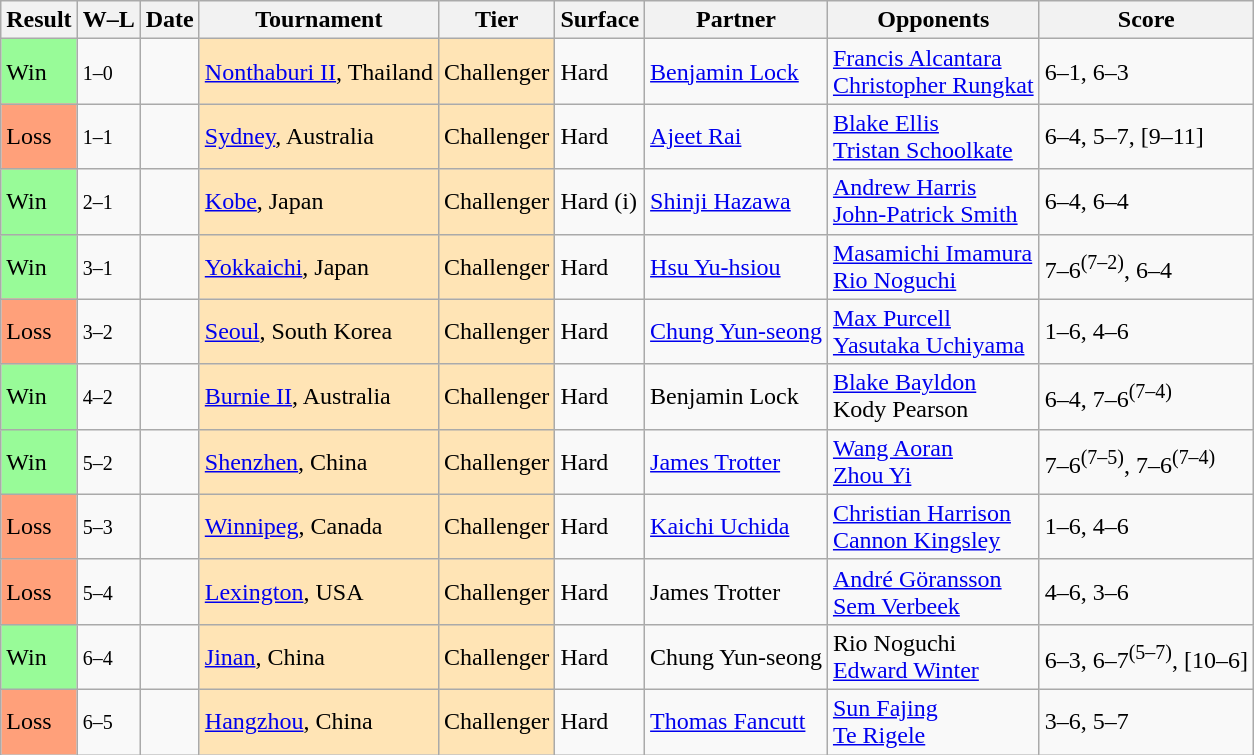<table class="sortable wikitable nowrap">
<tr>
<th>Result</th>
<th class="unsortable">W–L</th>
<th>Date</th>
<th>Tournament</th>
<th>Tier</th>
<th>Surface</th>
<th>Partner</th>
<th>Opponents</th>
<th class="unsortable">Score</th>
</tr>
<tr>
<td bgcolor=98FB98>Win</td>
<td><small>1–0</small></td>
<td><a href='#'></a></td>
<td style="background:moccasin;"><a href='#'>Nonthaburi II</a>, Thailand</td>
<td style="background:moccasin;">Challenger</td>
<td>Hard</td>
<td> <a href='#'>Benjamin Lock</a></td>
<td> <a href='#'>Francis Alcantara</a><br> <a href='#'>Christopher Rungkat</a></td>
<td>6–1, 6–3</td>
</tr>
<tr>
<td bgcolor=FFA07A>Loss</td>
<td><small>1–1</small></td>
<td><a href='#'></a></td>
<td style="background:moccasin;"><a href='#'>Sydney</a>, Australia</td>
<td style="background:moccasin;">Challenger</td>
<td>Hard</td>
<td> <a href='#'>Ajeet Rai</a></td>
<td> <a href='#'>Blake Ellis</a><br> <a href='#'>Tristan Schoolkate</a></td>
<td>6–4, 5–7, [9–11]</td>
</tr>
<tr>
<td bgcolor=98FB98>Win</td>
<td><small>2–1</small></td>
<td><a href='#'></a></td>
<td style="background:moccasin;"><a href='#'>Kobe</a>, Japan</td>
<td style="background:moccasin;">Challenger</td>
<td>Hard (i)</td>
<td> <a href='#'>Shinji Hazawa</a></td>
<td> <a href='#'>Andrew Harris</a><br> <a href='#'>John-Patrick Smith</a></td>
<td>6–4, 6–4</td>
</tr>
<tr>
<td bgcolor=98FB98>Win</td>
<td><small>3–1</small></td>
<td><a href='#'></a></td>
<td style="background:moccasin;"><a href='#'>Yokkaichi</a>, Japan</td>
<td style="background:moccasin;">Challenger</td>
<td>Hard</td>
<td> <a href='#'>Hsu Yu-hsiou</a></td>
<td> <a href='#'>Masamichi Imamura</a><br> <a href='#'>Rio Noguchi</a></td>
<td>7–6<sup>(7–2)</sup>, 6–4</td>
</tr>
<tr>
<td bgcolor=FFA07A>Loss</td>
<td><small>3–2</small></td>
<td><a href='#'></a></td>
<td style="background:moccasin;"><a href='#'>Seoul</a>, South Korea</td>
<td style="background:moccasin;">Challenger</td>
<td>Hard</td>
<td> <a href='#'>Chung Yun-seong</a></td>
<td> <a href='#'>Max Purcell</a><br> <a href='#'>Yasutaka Uchiyama</a></td>
<td>1–6, 4–6</td>
</tr>
<tr>
<td bgcolor=98FB98>Win</td>
<td><small>4–2</small></td>
<td><a href='#'></a></td>
<td style="background:moccasin;"><a href='#'>Burnie II</a>, Australia</td>
<td style="background:moccasin;">Challenger</td>
<td>Hard</td>
<td> Benjamin Lock</td>
<td> <a href='#'>Blake Bayldon</a><br> Kody Pearson</td>
<td>6–4, 7–6<sup>(7–4)</sup></td>
</tr>
<tr>
<td bgcolor=98FB98>Win</td>
<td><small>5–2</small></td>
<td><a href='#'></a></td>
<td style="background:moccasin;"><a href='#'>Shenzhen</a>, China</td>
<td style="background:moccasin;">Challenger</td>
<td>Hard</td>
<td> <a href='#'>James Trotter</a></td>
<td> <a href='#'>Wang Aoran</a><br> <a href='#'>Zhou Yi</a></td>
<td>7–6<sup>(7–5)</sup>, 7–6<sup>(7–4)</sup></td>
</tr>
<tr>
<td bgcolor=FFA07A>Loss</td>
<td><small>5–3</small></td>
<td><a href='#'></a></td>
<td style="background:moccasin;"><a href='#'>Winnipeg</a>, Canada</td>
<td style="background:moccasin;">Challenger</td>
<td>Hard</td>
<td> <a href='#'>Kaichi Uchida</a></td>
<td> <a href='#'>Christian Harrison</a><br> <a href='#'>Cannon Kingsley</a></td>
<td>1–6, 4–6</td>
</tr>
<tr>
<td bgcolor=FFA07A>Loss</td>
<td><small>5–4</small></td>
<td><a href='#'></a></td>
<td style="background:moccasin;"><a href='#'>Lexington</a>, USA</td>
<td style="background:moccasin;">Challenger</td>
<td>Hard</td>
<td> James Trotter</td>
<td> <a href='#'>André Göransson</a><br> <a href='#'>Sem Verbeek</a></td>
<td>4–6, 3–6</td>
</tr>
<tr>
<td bgcolor=98FB98>Win</td>
<td><small>6–4</small></td>
<td><a href='#'></a></td>
<td style="background:moccasin;"><a href='#'>Jinan</a>, China</td>
<td style="background:moccasin;">Challenger</td>
<td>Hard</td>
<td> Chung Yun-seong</td>
<td> Rio Noguchi<br> <a href='#'>Edward Winter</a></td>
<td>6–3, 6–7<sup>(5–7)</sup>, [10–6]</td>
</tr>
<tr>
<td bgcolor=FFA07A>Loss</td>
<td><small>6–5</small></td>
<td><a href='#'></a></td>
<td style="background:moccasin;"><a href='#'>Hangzhou</a>, China</td>
<td style="background:moccasin;">Challenger</td>
<td>Hard</td>
<td> <a href='#'>Thomas Fancutt</a></td>
<td> <a href='#'>Sun Fajing</a><br> <a href='#'>Te Rigele</a></td>
<td>3–6, 5–7</td>
</tr>
</table>
